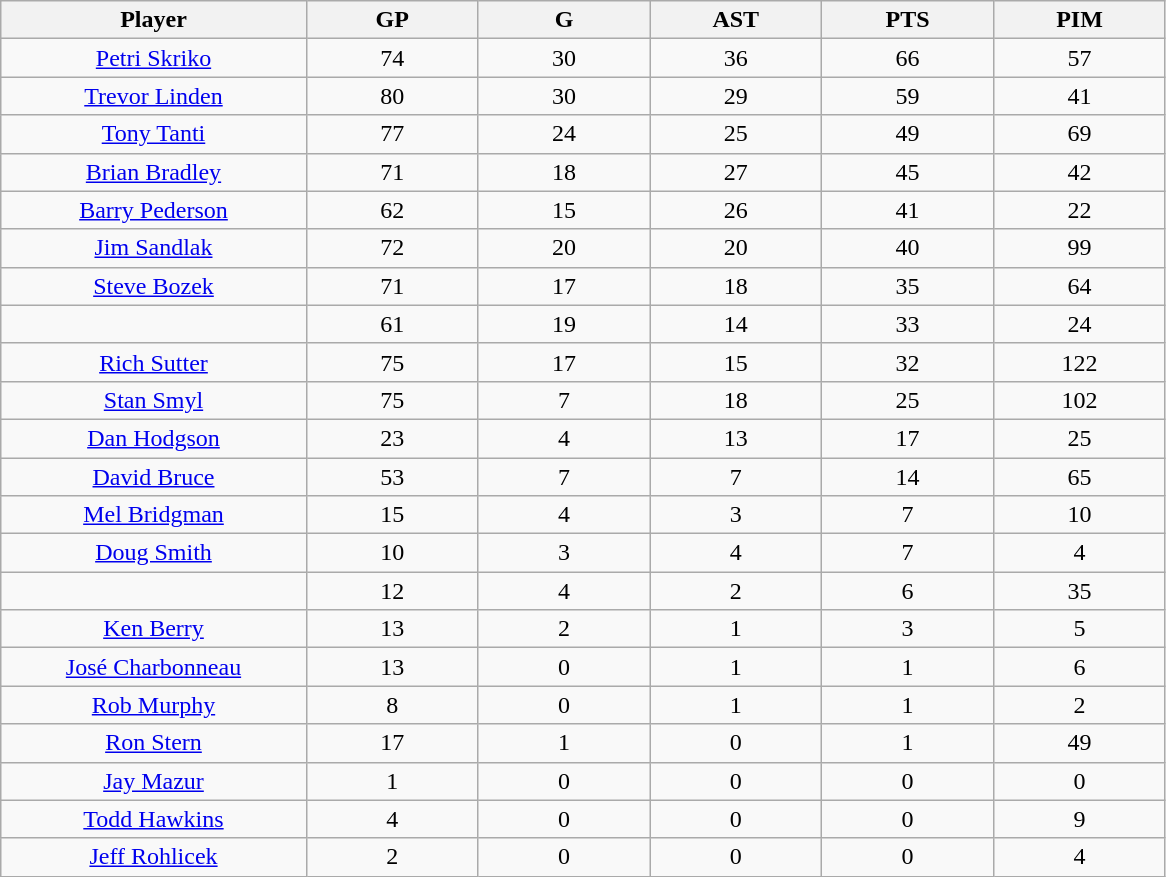<table class="wikitable sortable">
<tr>
<th bgcolor="#DDDDFF" width="16%">Player</th>
<th bgcolor="#DDDDFF" width="9%">GP</th>
<th bgcolor="#DDDDFF" width="9%">G</th>
<th bgcolor="#DDDDFF" width="9%">AST</th>
<th bgcolor="#DDDDFF" width="9%">PTS</th>
<th bgcolor="#DDDDFF" width="9%">PIM</th>
</tr>
<tr align="center">
<td><a href='#'>Petri Skriko</a></td>
<td>74</td>
<td>30</td>
<td>36</td>
<td>66</td>
<td>57</td>
</tr>
<tr align="center">
<td><a href='#'>Trevor Linden</a></td>
<td>80</td>
<td>30</td>
<td>29</td>
<td>59</td>
<td>41</td>
</tr>
<tr align="center">
<td><a href='#'>Tony Tanti</a></td>
<td>77</td>
<td>24</td>
<td>25</td>
<td>49</td>
<td>69</td>
</tr>
<tr align="center">
<td><a href='#'>Brian Bradley</a></td>
<td>71</td>
<td>18</td>
<td>27</td>
<td>45</td>
<td>42</td>
</tr>
<tr align="center">
<td><a href='#'>Barry Pederson</a></td>
<td>62</td>
<td>15</td>
<td>26</td>
<td>41</td>
<td>22</td>
</tr>
<tr align="center">
<td><a href='#'>Jim Sandlak</a></td>
<td>72</td>
<td>20</td>
<td>20</td>
<td>40</td>
<td>99</td>
</tr>
<tr align="center">
<td><a href='#'>Steve Bozek</a></td>
<td>71</td>
<td>17</td>
<td>18</td>
<td>35</td>
<td>64</td>
</tr>
<tr align="center">
<td></td>
<td>61</td>
<td>19</td>
<td>14</td>
<td>33</td>
<td>24</td>
</tr>
<tr align="center">
<td><a href='#'>Rich Sutter</a></td>
<td>75</td>
<td>17</td>
<td>15</td>
<td>32</td>
<td>122</td>
</tr>
<tr align="center">
<td><a href='#'>Stan Smyl</a></td>
<td>75</td>
<td>7</td>
<td>18</td>
<td>25</td>
<td>102</td>
</tr>
<tr align="center">
<td><a href='#'>Dan Hodgson</a></td>
<td>23</td>
<td>4</td>
<td>13</td>
<td>17</td>
<td>25</td>
</tr>
<tr align="center">
<td><a href='#'>David Bruce</a></td>
<td>53</td>
<td>7</td>
<td>7</td>
<td>14</td>
<td>65</td>
</tr>
<tr align="center">
<td><a href='#'>Mel Bridgman</a></td>
<td>15</td>
<td>4</td>
<td>3</td>
<td>7</td>
<td>10</td>
</tr>
<tr align="center">
<td><a href='#'>Doug Smith</a></td>
<td>10</td>
<td>3</td>
<td>4</td>
<td>7</td>
<td>4</td>
</tr>
<tr align="center">
<td></td>
<td>12</td>
<td>4</td>
<td>2</td>
<td>6</td>
<td>35</td>
</tr>
<tr align="center">
<td><a href='#'>Ken Berry</a></td>
<td>13</td>
<td>2</td>
<td>1</td>
<td>3</td>
<td>5</td>
</tr>
<tr align="center">
<td><a href='#'>José Charbonneau</a></td>
<td>13</td>
<td>0</td>
<td>1</td>
<td>1</td>
<td>6</td>
</tr>
<tr align="center">
<td><a href='#'>Rob Murphy</a></td>
<td>8</td>
<td>0</td>
<td>1</td>
<td>1</td>
<td>2</td>
</tr>
<tr align="center">
<td><a href='#'>Ron Stern</a></td>
<td>17</td>
<td>1</td>
<td>0</td>
<td>1</td>
<td>49</td>
</tr>
<tr align="center">
<td><a href='#'>Jay Mazur</a></td>
<td>1</td>
<td>0</td>
<td>0</td>
<td>0</td>
<td>0</td>
</tr>
<tr align="center">
<td><a href='#'>Todd Hawkins</a></td>
<td>4</td>
<td>0</td>
<td>0</td>
<td>0</td>
<td>9</td>
</tr>
<tr align="center">
<td><a href='#'>Jeff Rohlicek</a></td>
<td>2</td>
<td>0</td>
<td>0</td>
<td>0</td>
<td>4</td>
</tr>
</table>
